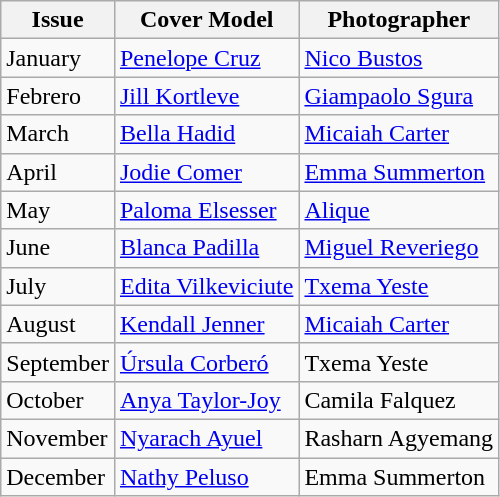<table class="wikitable">
<tr>
<th>Issue</th>
<th>Cover Model</th>
<th>Photographer</th>
</tr>
<tr>
<td>January</td>
<td><a href='#'>Penelope Cruz</a></td>
<td><a href='#'>Nico Bustos</a></td>
</tr>
<tr>
<td>Febrero</td>
<td><a href='#'>Jill Kortleve</a></td>
<td><a href='#'>Giampaolo Sgura</a></td>
</tr>
<tr>
<td>March</td>
<td><a href='#'>Bella Hadid</a></td>
<td><a href='#'>Micaiah Carter</a></td>
</tr>
<tr>
<td>April</td>
<td><a href='#'>Jodie Comer</a></td>
<td><a href='#'>Emma Summerton</a></td>
</tr>
<tr>
<td>May</td>
<td><a href='#'>Paloma Elsesser</a></td>
<td><a href='#'>Alique</a></td>
</tr>
<tr>
<td>June</td>
<td><a href='#'>Blanca Padilla</a></td>
<td><a href='#'>Miguel Reveriego</a></td>
</tr>
<tr>
<td>July</td>
<td><a href='#'>Edita Vilkeviciute</a></td>
<td><a href='#'>Txema Yeste</a></td>
</tr>
<tr>
<td>August</td>
<td><a href='#'>Kendall Jenner</a></td>
<td><a href='#'>Micaiah Carter</a></td>
</tr>
<tr>
<td>September</td>
<td><a href='#'>Úrsula Corberó</a></td>
<td>Txema Yeste</td>
</tr>
<tr>
<td>October</td>
<td><a href='#'>Anya Taylor-Joy</a></td>
<td>Camila Falquez</td>
</tr>
<tr>
<td>November</td>
<td><a href='#'>Nyarach Ayuel</a></td>
<td>Rasharn Agyemang</td>
</tr>
<tr>
<td>December</td>
<td><a href='#'>Nathy Peluso</a></td>
<td>Emma Summerton</td>
</tr>
</table>
